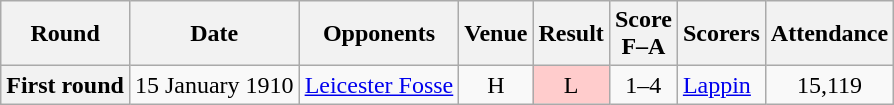<table class="wikitable plainrowheaders" style="text-align:center">
<tr>
<th scope="col">Round</th>
<th scope="col">Date</th>
<th scope="col">Opponents</th>
<th scope="col">Venue</th>
<th scope="col">Result</th>
<th scope="col">Score<br>F–A</th>
<th scope="col">Scorers</th>
<th scope="col">Attendance</th>
</tr>
<tr>
<th scope="row">First round</th>
<td align="left">15 January 1910</td>
<td align="left"><a href='#'>Leicester Fosse</a></td>
<td>H</td>
<td style=background:#fcc>L</td>
<td>1–4</td>
<td align="left"><a href='#'>Lappin</a></td>
<td>15,119</td>
</tr>
</table>
